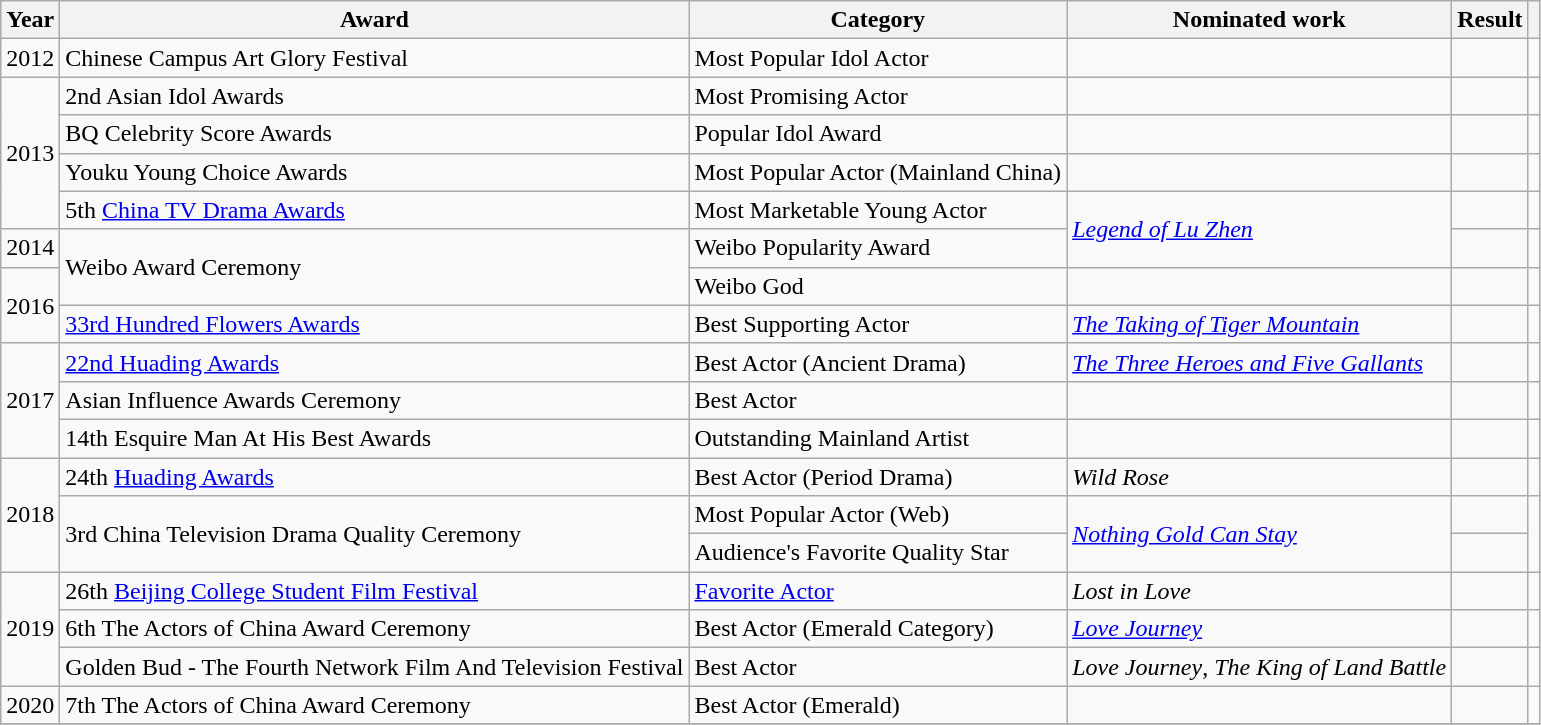<table class="wikitable">
<tr>
<th>Year</th>
<th>Award</th>
<th>Category</th>
<th>Nominated work</th>
<th>Result</th>
<th></th>
</tr>
<tr>
<td>2012</td>
<td>Chinese Campus Art Glory Festival</td>
<td>Most Popular Idol Actor</td>
<td></td>
<td></td>
<td></td>
</tr>
<tr>
<td rowspan=4>2013</td>
<td>2nd Asian Idol Awards</td>
<td>Most Promising Actor</td>
<td></td>
<td></td>
<td></td>
</tr>
<tr>
<td>BQ Celebrity Score Awards</td>
<td>Popular Idol Award</td>
<td></td>
<td></td>
<td></td>
</tr>
<tr>
<td>Youku Young Choice Awards</td>
<td>Most Popular Actor (Mainland China)</td>
<td></td>
<td></td>
<td></td>
</tr>
<tr>
<td>5th <a href='#'>China TV Drama Awards</a></td>
<td>Most Marketable Young Actor</td>
<td rowspan=2><em><a href='#'>Legend of Lu Zhen</a></em></td>
<td></td>
<td></td>
</tr>
<tr>
<td rowspan=1>2014</td>
<td rowspan=2>Weibo Award Ceremony</td>
<td>Weibo Popularity Award</td>
<td></td>
<td></td>
</tr>
<tr>
<td rowspan=2>2016</td>
<td>Weibo God</td>
<td></td>
<td></td>
<td></td>
</tr>
<tr>
<td><a href='#'>33rd Hundred Flowers Awards</a></td>
<td>Best Supporting Actor</td>
<td><em><a href='#'>The Taking of Tiger Mountain</a></em></td>
<td></td>
<td></td>
</tr>
<tr>
<td rowspan=3>2017</td>
<td><a href='#'>22nd Huading Awards</a></td>
<td>Best Actor (Ancient Drama)</td>
<td><em><a href='#'>The Three Heroes and Five Gallants</a></em></td>
<td></td>
<td></td>
</tr>
<tr>
<td>Asian Influence Awards Ceremony</td>
<td>Best Actor</td>
<td></td>
<td></td>
<td></td>
</tr>
<tr>
<td>14th Esquire Man At His Best Awards</td>
<td>Outstanding Mainland Artist</td>
<td></td>
<td></td>
<td></td>
</tr>
<tr>
<td rowspan=3>2018</td>
<td>24th <a href='#'>Huading Awards</a></td>
<td>Best Actor (Period Drama)</td>
<td><em>Wild Rose</em></td>
<td></td>
<td></td>
</tr>
<tr>
<td rowspan=2>3rd China Television Drama Quality Ceremony</td>
<td>Most Popular Actor (Web)</td>
<td rowspan=2><em><a href='#'>Nothing Gold Can Stay</a></em></td>
<td></td>
<td rowspan=2></td>
</tr>
<tr>
<td>Audience's Favorite Quality Star</td>
<td></td>
</tr>
<tr>
<td rowspan=3>2019</td>
<td>26th <a href='#'>Beijing College Student Film Festival</a></td>
<td><a href='#'>Favorite Actor</a></td>
<td><em>Lost in Love</em></td>
<td></td>
<td></td>
</tr>
<tr>
<td>6th The Actors of China Award Ceremony</td>
<td>Best Actor (Emerald Category)</td>
<td><em><a href='#'>Love Journey</a></em></td>
<td></td>
<td></td>
</tr>
<tr>
<td>Golden Bud - The Fourth Network Film And Television Festival</td>
<td>Best Actor</td>
<td><em>Love Journey</em>, <em>The King of Land Battle</em></td>
<td></td>
<td></td>
</tr>
<tr>
<td>2020</td>
<td>7th The Actors of China Award Ceremony</td>
<td>Best Actor (Emerald)</td>
<td></td>
<td></td>
<td></td>
</tr>
<tr>
</tr>
</table>
